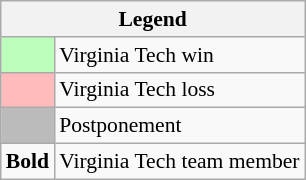<table class="wikitable" style="font-size:90%">
<tr>
<th colspan="2">Legend</th>
</tr>
<tr>
<td bgcolor="#bbffbb"> </td>
<td>Virginia Tech win</td>
</tr>
<tr>
<td bgcolor="#ffbbbb"> </td>
<td>Virginia Tech loss</td>
</tr>
<tr>
<td bgcolor="#bbbbbb"> </td>
<td>Postponement</td>
</tr>
<tr>
<td><strong>Bold</strong></td>
<td>Virginia Tech team member</td>
</tr>
</table>
